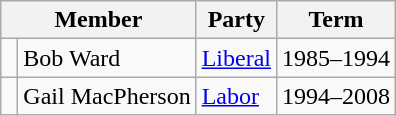<table class="wikitable">
<tr>
<th colspan="2">Member</th>
<th>Party</th>
<th>Term</th>
</tr>
<tr>
<td> </td>
<td>Bob Ward</td>
<td><a href='#'>Liberal</a></td>
<td>1985–1994</td>
</tr>
<tr>
<td> </td>
<td>Gail MacPherson</td>
<td><a href='#'>Labor</a></td>
<td>1994–2008</td>
</tr>
</table>
